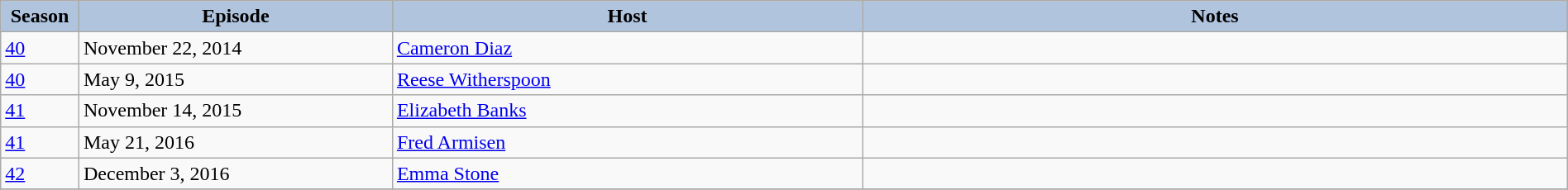<table class="wikitable" style="width:100%;">
<tr>
<th style="background:#B0C4DE;" width="5%">Season</th>
<th style="background:#B0C4DE;" width="20%">Episode</th>
<th style="background:#B0C4DE;" width="30%">Host</th>
<th style="background:#B0C4DE;" width="45%">Notes</th>
</tr>
<tr>
<td><a href='#'>40</a></td>
<td>November 22, 2014</td>
<td><a href='#'>Cameron Diaz</a></td>
<td></td>
</tr>
<tr>
<td><a href='#'>40</a></td>
<td>May 9, 2015</td>
<td><a href='#'>Reese Witherspoon</a></td>
<td></td>
</tr>
<tr>
<td><a href='#'>41</a></td>
<td>November 14, 2015</td>
<td><a href='#'>Elizabeth Banks</a></td>
<td></td>
</tr>
<tr>
<td><a href='#'>41</a></td>
<td>May 21, 2016</td>
<td><a href='#'>Fred Armisen</a></td>
<td></td>
</tr>
<tr>
<td><a href='#'>42</a></td>
<td>December 3, 2016</td>
<td><a href='#'>Emma Stone</a></td>
<td></td>
</tr>
<tr>
</tr>
</table>
